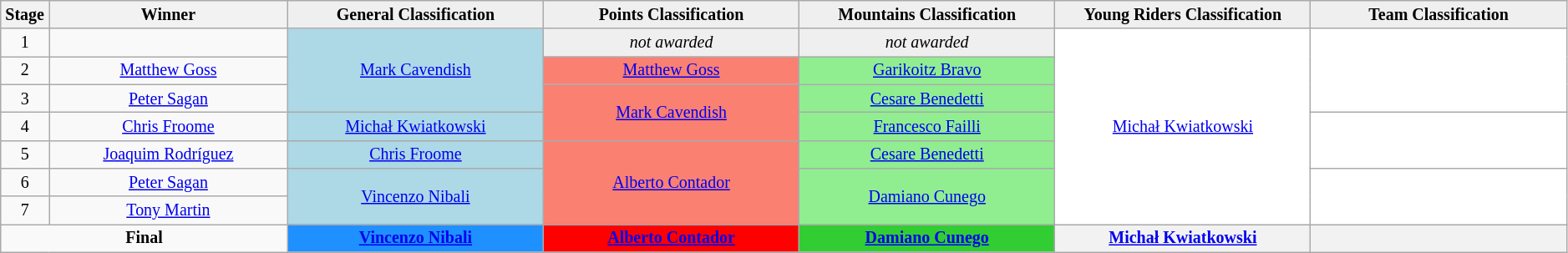<table class="wikitable" style="text-align: center; font-size:smaller;">
<tr>
<th width="1%">Stage</th>
<th width="14%">Winner</th>
<th style="background:#EFEFEF;" width="15%">General Classification<br></th>
<th style="background:#EFEFEF;" width="15%">Points Classification<br></th>
<th style="background:#EFEFEF;" width="15%">Mountains Classification<br></th>
<th style="background:#EFEFEF;" width="15%">Young Riders Classification<br></th>
<th style="background:#EFEFEF;" width="15%">Team Classification</th>
</tr>
<tr>
<td>1</td>
<td></td>
<td style="background-color:lightblue;" rowspan=3><a href='#'>Mark Cavendish</a></td>
<td style="background-color:#EFEFEF;"><em>not awarded</em></td>
<td style="background-color:#EFEFEF;"><em>not awarded</em></td>
<td style="background-color:white;" rowspan=7><a href='#'>Michał Kwiatkowski</a></td>
<td style="background-color:white;" rowspan=3></td>
</tr>
<tr>
<td>2</td>
<td><a href='#'>Matthew Goss</a></td>
<td style="background-color:salmon;"><a href='#'>Matthew Goss</a></td>
<td style="background-color:lightgreen;"><a href='#'>Garikoitz Bravo</a></td>
</tr>
<tr>
<td>3</td>
<td><a href='#'>Peter Sagan</a></td>
<td style="background-color:salmon;" rowspan=2><a href='#'>Mark Cavendish</a></td>
<td style="background-color:lightgreen;"><a href='#'>Cesare Benedetti</a></td>
</tr>
<tr>
<td>4</td>
<td><a href='#'>Chris Froome</a></td>
<td style="background-color:lightblue;"><a href='#'>Michał Kwiatkowski</a></td>
<td style="background-color:lightgreen;"><a href='#'>Francesco Failli</a></td>
<td style="background-color:white;" rowspan=2></td>
</tr>
<tr>
<td>5</td>
<td><a href='#'>Joaquim Rodríguez</a></td>
<td style="background-color:lightblue;"><a href='#'>Chris Froome</a></td>
<td style="background-color:salmon;" rowspan=3><a href='#'>Alberto Contador</a></td>
<td style="background-color:lightgreen;"><a href='#'>Cesare Benedetti</a></td>
</tr>
<tr>
<td>6</td>
<td><a href='#'>Peter Sagan</a></td>
<td style="background-color:lightblue;" rowspan=2><a href='#'>Vincenzo Nibali</a></td>
<td style="background-color:lightgreen;" rowspan=2><a href='#'>Damiano Cunego</a></td>
<td style="background-color:white;" rowspan=2></td>
</tr>
<tr>
<td>7</td>
<td><a href='#'>Tony Martin</a></td>
</tr>
<tr>
<td colspan="2"><strong>Final</strong></td>
<th style="background-color:dodgerblue;"><a href='#'>Vincenzo Nibali</a></th>
<th style="background-color:red;"><a href='#'>Alberto Contador</a></th>
<th style="background-color:limegreen;"><a href='#'>Damiano Cunego</a></th>
<th style="background-color:offwhite;"><a href='#'>Michał Kwiatkowski</a></th>
<th style="background-color:offwhite;"></th>
</tr>
</table>
